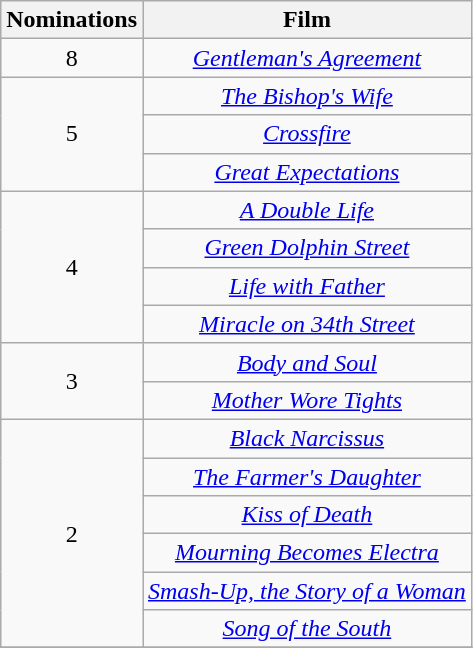<table class="wikitable" rowspan="2" style="text-align:center;">
<tr>
<th scope="col" style="width:55px;">Nominations</th>
<th scope="col" style="text-align:center;">Film</th>
</tr>
<tr>
<td rowspan="1" style="text-align:center">8</td>
<td><em><a href='#'>Gentleman's Agreement</a></em></td>
</tr>
<tr>
<td rowspan="3" style="text-align:center">5</td>
<td><em><a href='#'>The Bishop's Wife</a></em></td>
</tr>
<tr>
<td><em><a href='#'>Crossfire</a></em></td>
</tr>
<tr>
<td><em><a href='#'>Great Expectations</a></em></td>
</tr>
<tr>
<td rowspan="4" style="text-align:center">4</td>
<td><em><a href='#'>A Double Life</a></em></td>
</tr>
<tr>
<td><em><a href='#'>Green Dolphin Street</a></em></td>
</tr>
<tr>
<td><em><a href='#'>Life with Father</a></em></td>
</tr>
<tr>
<td><em><a href='#'>Miracle on 34th Street</a></em></td>
</tr>
<tr>
<td rowspan="2" style="text-align:center">3</td>
<td><em><a href='#'>Body and Soul</a></em></td>
</tr>
<tr>
<td><em><a href='#'>Mother Wore Tights</a></em></td>
</tr>
<tr>
<td rowspan="6" style="text-align:center">2</td>
<td><em><a href='#'>Black Narcissus</a></em></td>
</tr>
<tr>
<td><em><a href='#'>The Farmer's Daughter</a></em></td>
</tr>
<tr>
<td><em><a href='#'>Kiss of Death</a></em></td>
</tr>
<tr>
<td><em><a href='#'>Mourning Becomes Electra</a></em></td>
</tr>
<tr>
<td><em><a href='#'>Smash-Up, the Story of a Woman</a></em></td>
</tr>
<tr>
<td><em><a href='#'>Song of the South</a></em></td>
</tr>
<tr>
</tr>
</table>
